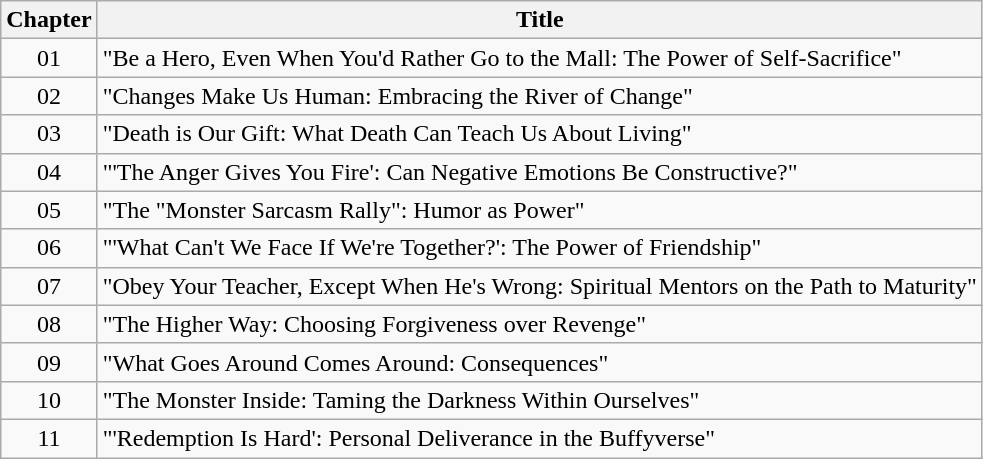<table class="wikitable">
<tr>
<th>Chapter</th>
<th>Title</th>
</tr>
<tr>
<td style="text-align:center;">01</td>
<td>"Be a Hero, Even When You'd Rather Go to the Mall: The Power of Self-Sacrifice"</td>
</tr>
<tr>
<td style="text-align:center;">02</td>
<td>"Changes Make Us Human: Embracing the River of Change"</td>
</tr>
<tr>
<td style="text-align:center;">03</td>
<td>"Death is Our Gift: What Death Can Teach Us About Living"</td>
</tr>
<tr>
<td style="text-align:center;">04</td>
<td>"'The Anger Gives You Fire': Can Negative Emotions Be Constructive?"</td>
</tr>
<tr>
<td style="text-align:center;">05</td>
<td>"The "Monster Sarcasm Rally": Humor as Power"</td>
</tr>
<tr>
<td style="text-align:center;">06</td>
<td>"'What Can't We Face If We're Together?': The Power of Friendship"</td>
</tr>
<tr>
<td style="text-align:center;">07</td>
<td>"Obey Your Teacher, Except When He's Wrong: Spiritual Mentors on the Path to Maturity"</td>
</tr>
<tr>
<td style="text-align:center;">08</td>
<td>"The Higher Way: Choosing Forgiveness over Revenge"</td>
</tr>
<tr>
<td style="text-align:center;">09</td>
<td>"What Goes Around Comes Around: Consequences"</td>
</tr>
<tr>
<td style="text-align:center;">10</td>
<td>"The Monster Inside: Taming the Darkness Within Ourselves"</td>
</tr>
<tr>
<td style="text-align:center;">11</td>
<td>"'Redemption Is Hard': Personal Deliverance in the Buffyverse"</td>
</tr>
</table>
